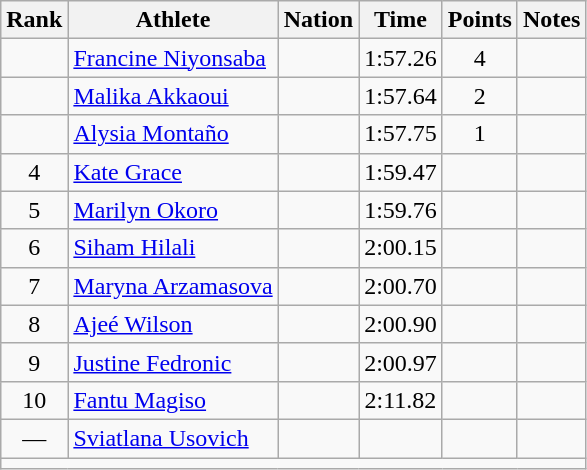<table class="wikitable mw-datatable sortable" style="text-align:center;">
<tr>
<th>Rank</th>
<th>Athlete</th>
<th>Nation</th>
<th>Time</th>
<th>Points</th>
<th>Notes</th>
</tr>
<tr>
<td></td>
<td align=left><a href='#'>Francine Niyonsaba</a></td>
<td align=left></td>
<td>1:57.26</td>
<td>4</td>
<td></td>
</tr>
<tr>
<td></td>
<td align=left><a href='#'>Malika Akkaoui</a></td>
<td align=left></td>
<td>1:57.64</td>
<td>2</td>
<td></td>
</tr>
<tr>
<td></td>
<td align=left><a href='#'>Alysia Montaño</a></td>
<td align=left></td>
<td>1:57.75</td>
<td>1</td>
<td></td>
</tr>
<tr>
<td>4</td>
<td align=left><a href='#'>Kate Grace</a></td>
<td align=left></td>
<td>1:59.47</td>
<td></td>
<td></td>
</tr>
<tr>
<td>5</td>
<td align=left><a href='#'>Marilyn Okoro</a></td>
<td align=left></td>
<td>1:59.76</td>
<td></td>
<td></td>
</tr>
<tr>
<td>6</td>
<td align=left><a href='#'>Siham Hilali</a></td>
<td align=left></td>
<td>2:00.15</td>
<td></td>
<td></td>
</tr>
<tr>
<td>7</td>
<td align=left><a href='#'>Maryna Arzamasova</a></td>
<td align=left></td>
<td>2:00.70</td>
<td></td>
<td></td>
</tr>
<tr>
<td>8</td>
<td align=left><a href='#'>Ajeé Wilson</a></td>
<td align=left></td>
<td>2:00.90</td>
<td></td>
<td></td>
</tr>
<tr>
<td>9</td>
<td align=left><a href='#'>Justine Fedronic</a></td>
<td align=left></td>
<td>2:00.97</td>
<td></td>
<td></td>
</tr>
<tr>
<td>10</td>
<td align=left><a href='#'>Fantu Magiso</a></td>
<td align=left></td>
<td>2:11.82</td>
<td></td>
<td></td>
</tr>
<tr>
<td>—</td>
<td align=left><a href='#'>Sviatlana Usovich</a></td>
<td align=left></td>
<td></td>
<td></td>
<td></td>
</tr>
<tr class="sortbottom">
<td colspan=6></td>
</tr>
</table>
